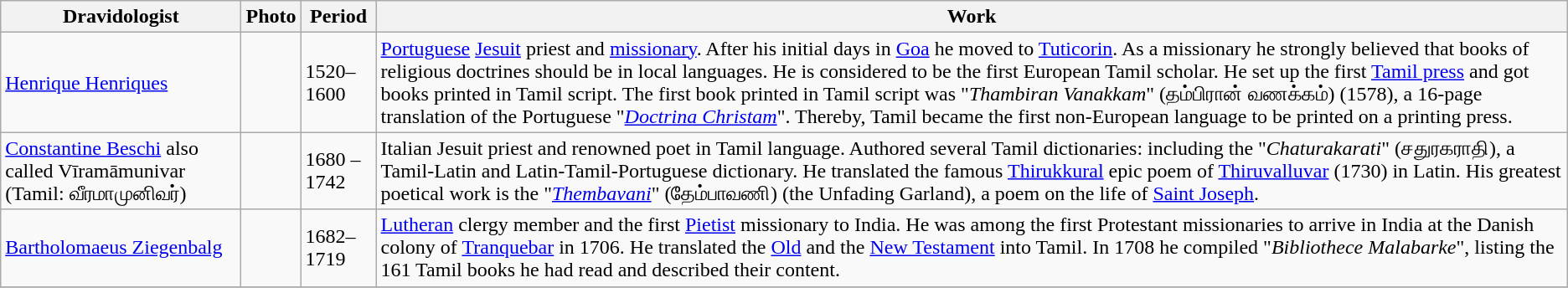<table class="wikitable sortable">
<tr>
<th>Dravidologist</th>
<th>Photo</th>
<th>Period</th>
<th>Work</th>
</tr>
<tr>
<td><a href='#'>Henrique Henriques</a></td>
<td></td>
<td>1520–1600</td>
<td><a href='#'>Portuguese</a> <a href='#'>Jesuit</a> priest and <a href='#'>missionary</a>. After his initial days in <a href='#'>Goa</a> he moved to <a href='#'>Tuticorin</a>. As a missionary he strongly believed that books of religious doctrines should be in local languages. He is considered to be the first European Tamil scholar. He set up the first <a href='#'>Tamil press</a> and got books printed in Tamil script. The first book printed in Tamil script was "<em>Thambiran Vanakkam</em>" (தம்பிரான் வணக்கம்) (1578), a 16-page translation of the Portuguese "<a href='#'><em>Doctrina Christam</em></a>". Thereby, Tamil became the first non-European language to be printed on a printing press.</td>
</tr>
<tr>
<td><a href='#'>Constantine Beschi</a> also called Vīramāmunivar (Tamil: வீரமாமுனிவர்)</td>
<td></td>
<td>1680 –1742</td>
<td>Italian Jesuit priest and renowned poet in Tamil language. Authored several Tamil dictionaries: including the "<em>Chaturakarati</em>" (சதுரகராதி), a Tamil-Latin and Latin-Tamil-Portuguese dictionary. He translated the famous <a href='#'>Thirukkural</a> epic poem of <a href='#'>Thiruvalluvar</a> (1730) in Latin. His greatest poetical work is the "<em><a href='#'>Thembavani</a></em>" (தேம்பாவணி) (the Unfading Garland), a poem on the life of <a href='#'>Saint Joseph</a>.</td>
</tr>
<tr>
<td><a href='#'>Bartholomaeus Ziegenbalg</a></td>
<td></td>
<td>1682–1719</td>
<td><a href='#'>Lutheran</a> clergy member and the first <a href='#'>Pietist</a> missionary to India. He was among the first Protestant missionaries to arrive in India at the Danish colony of <a href='#'>Tranquebar</a> in 1706. He translated the <a href='#'>Old</a> and the <a href='#'>New Testament</a> into Tamil.  In 1708 he compiled "<em>Bibliothece Malabarke</em>", listing the 161 Tamil books he had read and described their content.</td>
</tr>
<tr>
</tr>
</table>
